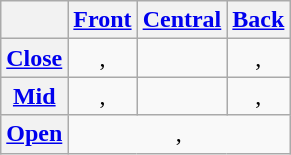<table class="wikitable">
<tr>
<th></th>
<th><a href='#'>Front</a></th>
<th><a href='#'>Central</a></th>
<th><a href='#'>Back</a></th>
</tr>
<tr>
<th><a href='#'>Close</a></th>
<td align="center">, </td>
<td></td>
<td align="center">, </td>
</tr>
<tr>
<th><a href='#'>Mid</a></th>
<td align="center">, </td>
<td align="center"></td>
<td align="center">, </td>
</tr>
<tr>
<th><a href='#'>Open</a></th>
<td colspan="3" align="center">, </td>
</tr>
</table>
